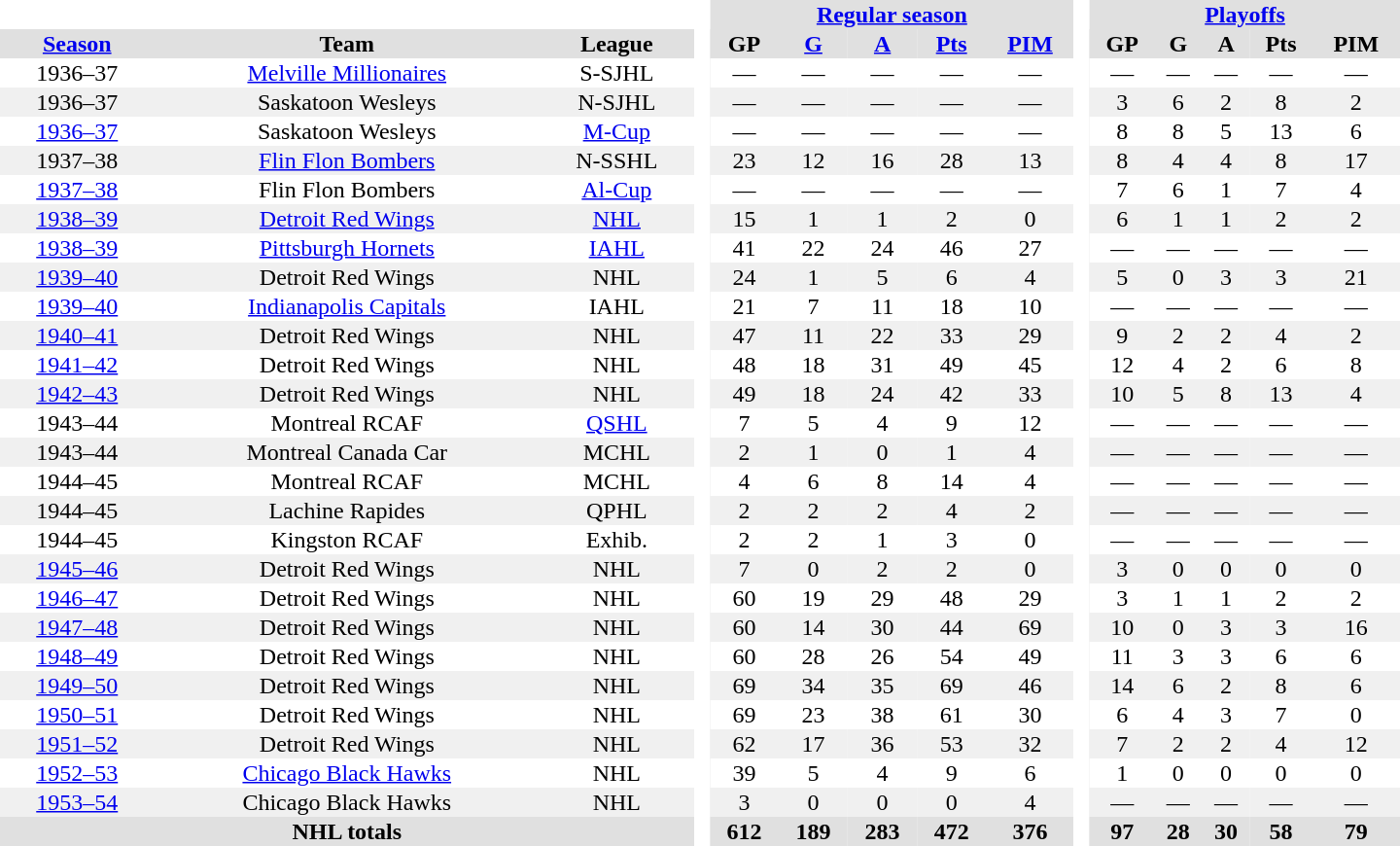<table border="0" cellpadding="1" cellspacing="0" style="text-align:center; width:60em;">
<tr style="background:#e0e0e0;">
<th colspan="3"  bgcolor="#ffffff"> </th>
<th rowspan="99" bgcolor="#ffffff"> </th>
<th colspan="5"><a href='#'>Regular season</a></th>
<th rowspan="99" bgcolor="#ffffff"> </th>
<th colspan="5"><a href='#'>Playoffs</a></th>
</tr>
<tr style="background:#e0e0e0;">
<th><a href='#'>Season</a></th>
<th>Team</th>
<th>League</th>
<th>GP</th>
<th><a href='#'>G</a></th>
<th><a href='#'>A</a></th>
<th><a href='#'>Pts</a></th>
<th><a href='#'>PIM</a></th>
<th>GP</th>
<th>G</th>
<th>A</th>
<th>Pts</th>
<th>PIM</th>
</tr>
<tr>
<td>1936–37</td>
<td><a href='#'>Melville Millionaires</a></td>
<td>S-SJHL</td>
<td>—</td>
<td>—</td>
<td>—</td>
<td>—</td>
<td>—</td>
<td>—</td>
<td>—</td>
<td>—</td>
<td>—</td>
<td>—</td>
</tr>
<tr style="background:#f0f0f0;">
<td>1936–37</td>
<td>Saskatoon Wesleys</td>
<td>N-SJHL</td>
<td>—</td>
<td>—</td>
<td>—</td>
<td>—</td>
<td>—</td>
<td>3</td>
<td>6</td>
<td>2</td>
<td>8</td>
<td>2</td>
</tr>
<tr>
<td><a href='#'>1936–37</a></td>
<td>Saskatoon Wesleys</td>
<td><a href='#'>M-Cup</a></td>
<td>—</td>
<td>—</td>
<td>—</td>
<td>—</td>
<td>—</td>
<td>8</td>
<td>8</td>
<td>5</td>
<td>13</td>
<td>6</td>
</tr>
<tr style="background:#f0f0f0;">
<td>1937–38</td>
<td><a href='#'>Flin Flon Bombers</a></td>
<td>N-SSHL</td>
<td>23</td>
<td>12</td>
<td>16</td>
<td>28</td>
<td>13</td>
<td>8</td>
<td>4</td>
<td>4</td>
<td>8</td>
<td>17</td>
</tr>
<tr>
<td><a href='#'>1937–38</a></td>
<td>Flin Flon Bombers</td>
<td><a href='#'>Al-Cup</a></td>
<td>—</td>
<td>—</td>
<td>—</td>
<td>—</td>
<td>—</td>
<td>7</td>
<td>6</td>
<td>1</td>
<td>7</td>
<td>4</td>
</tr>
<tr style="background:#f0f0f0;">
<td><a href='#'>1938–39</a></td>
<td><a href='#'>Detroit Red Wings</a></td>
<td><a href='#'>NHL</a></td>
<td>15</td>
<td>1</td>
<td>1</td>
<td>2</td>
<td>0</td>
<td>6</td>
<td>1</td>
<td>1</td>
<td>2</td>
<td>2</td>
</tr>
<tr>
<td><a href='#'>1938–39</a></td>
<td><a href='#'>Pittsburgh Hornets</a></td>
<td><a href='#'>IAHL</a></td>
<td>41</td>
<td>22</td>
<td>24</td>
<td>46</td>
<td>27</td>
<td>—</td>
<td>—</td>
<td>—</td>
<td>—</td>
<td>—</td>
</tr>
<tr style="background:#f0f0f0;">
<td><a href='#'>1939–40</a></td>
<td>Detroit Red Wings</td>
<td>NHL</td>
<td>24</td>
<td>1</td>
<td>5</td>
<td>6</td>
<td>4</td>
<td>5</td>
<td>0</td>
<td>3</td>
<td>3</td>
<td>21</td>
</tr>
<tr>
<td><a href='#'>1939–40</a></td>
<td><a href='#'>Indianapolis Capitals</a></td>
<td>IAHL</td>
<td>21</td>
<td>7</td>
<td>11</td>
<td>18</td>
<td>10</td>
<td>—</td>
<td>—</td>
<td>—</td>
<td>—</td>
<td>—</td>
</tr>
<tr style="background:#f0f0f0;">
<td><a href='#'>1940–41</a></td>
<td>Detroit Red Wings</td>
<td>NHL</td>
<td>47</td>
<td>11</td>
<td>22</td>
<td>33</td>
<td>29</td>
<td>9</td>
<td>2</td>
<td>2</td>
<td>4</td>
<td>2</td>
</tr>
<tr>
<td><a href='#'>1941–42</a></td>
<td>Detroit Red Wings</td>
<td>NHL</td>
<td>48</td>
<td>18</td>
<td>31</td>
<td>49</td>
<td>45</td>
<td>12</td>
<td>4</td>
<td>2</td>
<td>6</td>
<td>8</td>
</tr>
<tr style="background:#f0f0f0;">
<td><a href='#'>1942–43</a></td>
<td>Detroit Red Wings</td>
<td>NHL</td>
<td>49</td>
<td>18</td>
<td>24</td>
<td>42</td>
<td>33</td>
<td>10</td>
<td>5</td>
<td>8</td>
<td>13</td>
<td>4</td>
</tr>
<tr>
<td>1943–44</td>
<td>Montreal RCAF</td>
<td><a href='#'>QSHL</a></td>
<td>7</td>
<td>5</td>
<td>4</td>
<td>9</td>
<td>12</td>
<td>—</td>
<td>—</td>
<td>—</td>
<td>—</td>
<td>—</td>
</tr>
<tr style="background:#f0f0f0;">
<td>1943–44</td>
<td>Montreal Canada Car</td>
<td>MCHL</td>
<td>2</td>
<td>1</td>
<td>0</td>
<td>1</td>
<td>4</td>
<td>—</td>
<td>—</td>
<td>—</td>
<td>—</td>
<td>—</td>
</tr>
<tr>
<td>1944–45</td>
<td>Montreal RCAF</td>
<td>MCHL</td>
<td>4</td>
<td>6</td>
<td>8</td>
<td>14</td>
<td>4</td>
<td>—</td>
<td>—</td>
<td>—</td>
<td>—</td>
<td>—</td>
</tr>
<tr style="background:#f0f0f0;">
<td>1944–45</td>
<td>Lachine Rapides</td>
<td>QPHL</td>
<td>2</td>
<td>2</td>
<td>2</td>
<td>4</td>
<td>2</td>
<td>—</td>
<td>—</td>
<td>—</td>
<td>—</td>
<td>—</td>
</tr>
<tr>
<td>1944–45</td>
<td>Kingston RCAF</td>
<td>Exhib.</td>
<td>2</td>
<td>2</td>
<td>1</td>
<td>3</td>
<td>0</td>
<td>—</td>
<td>—</td>
<td>—</td>
<td>—</td>
<td>—</td>
</tr>
<tr style="background:#f0f0f0;">
<td><a href='#'>1945–46</a></td>
<td>Detroit Red Wings</td>
<td>NHL</td>
<td>7</td>
<td>0</td>
<td>2</td>
<td>2</td>
<td>0</td>
<td>3</td>
<td>0</td>
<td>0</td>
<td>0</td>
<td>0</td>
</tr>
<tr>
<td><a href='#'>1946–47</a></td>
<td>Detroit Red Wings</td>
<td>NHL</td>
<td>60</td>
<td>19</td>
<td>29</td>
<td>48</td>
<td>29</td>
<td>3</td>
<td>1</td>
<td>1</td>
<td>2</td>
<td>2</td>
</tr>
<tr style="background:#f0f0f0;">
<td><a href='#'>1947–48</a></td>
<td>Detroit Red Wings</td>
<td>NHL</td>
<td>60</td>
<td>14</td>
<td>30</td>
<td>44</td>
<td>69</td>
<td>10</td>
<td>0</td>
<td>3</td>
<td>3</td>
<td>16</td>
</tr>
<tr>
<td><a href='#'>1948–49</a></td>
<td>Detroit Red Wings</td>
<td>NHL</td>
<td>60</td>
<td>28</td>
<td>26</td>
<td>54</td>
<td>49</td>
<td>11</td>
<td>3</td>
<td>3</td>
<td>6</td>
<td>6</td>
</tr>
<tr style="background:#f0f0f0;">
<td><a href='#'>1949–50</a></td>
<td>Detroit Red Wings</td>
<td>NHL</td>
<td>69</td>
<td>34</td>
<td>35</td>
<td>69</td>
<td>46</td>
<td>14</td>
<td>6</td>
<td>2</td>
<td>8</td>
<td>6</td>
</tr>
<tr>
<td><a href='#'>1950–51</a></td>
<td>Detroit Red Wings</td>
<td>NHL</td>
<td>69</td>
<td>23</td>
<td>38</td>
<td>61</td>
<td>30</td>
<td>6</td>
<td>4</td>
<td>3</td>
<td>7</td>
<td>0</td>
</tr>
<tr style="background:#f0f0f0;">
<td><a href='#'>1951–52</a></td>
<td>Detroit Red Wings</td>
<td>NHL</td>
<td>62</td>
<td>17</td>
<td>36</td>
<td>53</td>
<td>32</td>
<td>7</td>
<td>2</td>
<td>2</td>
<td>4</td>
<td>12</td>
</tr>
<tr>
<td><a href='#'>1952–53</a></td>
<td><a href='#'>Chicago Black Hawks</a></td>
<td>NHL</td>
<td>39</td>
<td>5</td>
<td>4</td>
<td>9</td>
<td>6</td>
<td>1</td>
<td>0</td>
<td>0</td>
<td>0</td>
<td>0</td>
</tr>
<tr style="background:#f0f0f0;">
<td><a href='#'>1953–54</a></td>
<td>Chicago Black Hawks</td>
<td>NHL</td>
<td>3</td>
<td>0</td>
<td>0</td>
<td>0</td>
<td>4</td>
<td>—</td>
<td>—</td>
<td>—</td>
<td>—</td>
<td>—</td>
</tr>
<tr style="background:#e0e0e0;">
<th colspan="3">NHL totals</th>
<th>612</th>
<th>189</th>
<th>283</th>
<th>472</th>
<th>376</th>
<th>97</th>
<th>28</th>
<th>30</th>
<th>58</th>
<th>79</th>
</tr>
</table>
